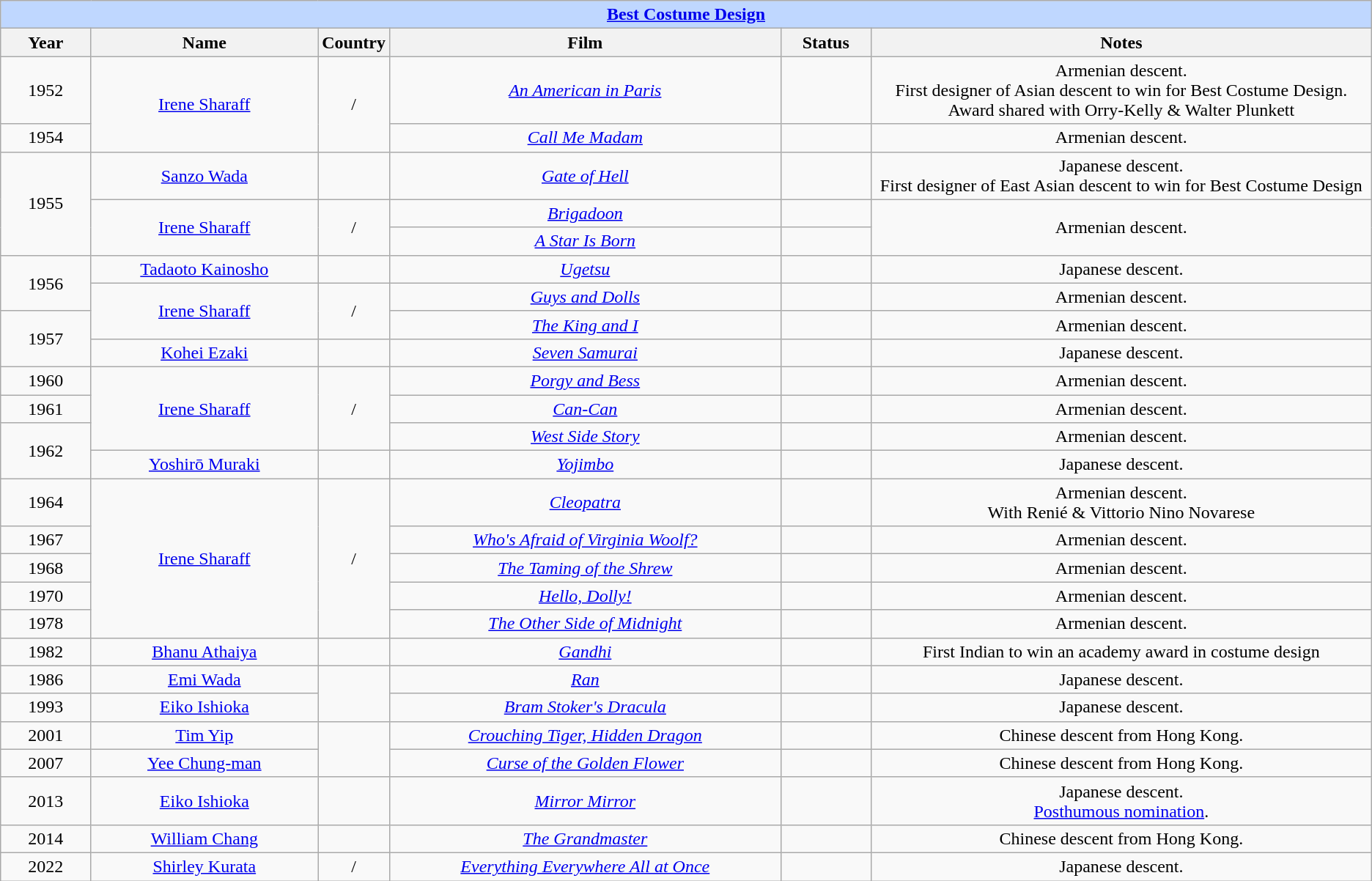<table class="wikitable" style="text-align: center">
<tr style="background:#bfd7ff;">
<td colspan="6" style="text-align:center;"><strong><a href='#'>Best Costume Design</a></strong></td>
</tr>
<tr style="background:#ebf5ff;">
<th style="width:75px;">Year</th>
<th style="width:200px;">Name</th>
<th style="width:50px;">Country</th>
<th style="width:350px;">Film</th>
<th style="width:75px;">Status</th>
<th style="width:450px;">Notes</th>
</tr>
<tr>
<td>1952</td>
<td rowspan=2><a href='#'>Irene Sharaff</a></td>
<td rowspan="2" style="text-align: center">/</td>
<td><em><a href='#'>An American in Paris</a></em></td>
<td></td>
<td>Armenian descent.<br>First designer of Asian descent to win for Best Costume Design.<br>Award shared with Orry-Kelly & Walter Plunkett</td>
</tr>
<tr>
<td>1954</td>
<td><em><a href='#'>Call Me Madam</a></em></td>
<td></td>
<td>Armenian descent.</td>
</tr>
<tr>
<td rowspan=3>1955</td>
<td><a href='#'>Sanzo Wada</a></td>
<td></td>
<td><em><a href='#'>Gate of Hell</a></em></td>
<td></td>
<td>Japanese descent.<br>First designer of East Asian descent to win for Best Costume Design</td>
</tr>
<tr>
<td rowspan=2><a href='#'>Irene Sharaff</a></td>
<td rowspan=2 style="text-align: center">/</td>
<td><em><a href='#'>Brigadoon</a></em></td>
<td></td>
<td rowspan=2>Armenian descent.</td>
</tr>
<tr>
<td><em><a href='#'>A Star Is Born</a></em></td>
<td></td>
</tr>
<tr>
<td rowspan=2>1956</td>
<td><a href='#'>Tadaoto Kainosho</a></td>
<td></td>
<td><em><a href='#'>Ugetsu</a></em></td>
<td></td>
<td>Japanese descent.</td>
</tr>
<tr>
<td rowspan=2><a href='#'>Irene Sharaff</a></td>
<td rowspan="2" style="text-align: center">/</td>
<td><em><a href='#'>Guys and Dolls</a></em></td>
<td></td>
<td>Armenian descent.</td>
</tr>
<tr>
<td rowspan=2>1957</td>
<td><em><a href='#'>The King and I</a></em></td>
<td></td>
<td>Armenian descent.</td>
</tr>
<tr>
<td><a href='#'>Kohei Ezaki</a></td>
<td></td>
<td><em><a href='#'>Seven Samurai</a></em></td>
<td></td>
<td>Japanese descent.</td>
</tr>
<tr>
<td>1960</td>
<td rowspan=3><a href='#'>Irene Sharaff</a></td>
<td rowspan="3" style="text-align: center">/</td>
<td><em><a href='#'>Porgy and Bess</a></em></td>
<td></td>
<td>Armenian descent.</td>
</tr>
<tr>
<td>1961</td>
<td><em><a href='#'>Can-Can</a></em></td>
<td></td>
<td>Armenian descent.</td>
</tr>
<tr>
<td rowspan=2>1962</td>
<td><em><a href='#'>West Side Story</a></em></td>
<td></td>
<td>Armenian descent.</td>
</tr>
<tr>
<td><a href='#'>Yoshirō Muraki</a></td>
<td></td>
<td><em><a href='#'>Yojimbo</a></em></td>
<td></td>
<td>Japanese descent.</td>
</tr>
<tr>
<td>1964</td>
<td rowspan=5><a href='#'>Irene Sharaff</a></td>
<td rowspan="5" style="text-align: center">/</td>
<td><em><a href='#'>Cleopatra</a></em></td>
<td></td>
<td>Armenian descent.<br>With Renié & Vittorio Nino Novarese</td>
</tr>
<tr>
<td>1967</td>
<td><em><a href='#'>Who's Afraid of Virginia Woolf?</a></em></td>
<td></td>
<td>Armenian descent.</td>
</tr>
<tr>
<td>1968</td>
<td><em><a href='#'>The Taming of the Shrew</a></em></td>
<td></td>
<td>Armenian descent.</td>
</tr>
<tr>
<td>1970</td>
<td><em><a href='#'>Hello, Dolly!</a></em></td>
<td></td>
<td>Armenian descent.</td>
</tr>
<tr>
<td>1978</td>
<td><em><a href='#'>The Other Side of Midnight</a></em></td>
<td></td>
<td>Armenian descent.</td>
</tr>
<tr>
<td>1982</td>
<td><a href='#'>Bhanu Athaiya</a></td>
<td></td>
<td><em><a href='#'>Gandhi</a></em></td>
<td></td>
<td>First Indian to win an academy award in costume design</td>
</tr>
<tr>
<td>1986</td>
<td><a href='#'>Emi Wada</a></td>
<td rowspan="2"></td>
<td><em><a href='#'>Ran</a></em></td>
<td></td>
<td>Japanese descent.</td>
</tr>
<tr>
<td>1993</td>
<td><a href='#'>Eiko Ishioka</a></td>
<td><em><a href='#'>Bram Stoker's Dracula</a></em></td>
<td></td>
<td>Japanese descent.</td>
</tr>
<tr>
<td>2001</td>
<td><a href='#'>Tim Yip</a></td>
<td rowspan="2"></td>
<td><em><a href='#'>Crouching Tiger, Hidden Dragon</a></em></td>
<td></td>
<td>Chinese descent from Hong Kong.</td>
</tr>
<tr>
<td>2007</td>
<td><a href='#'>Yee Chung-man</a></td>
<td><em><a href='#'>Curse of the Golden Flower</a></em></td>
<td></td>
<td>Chinese descent from Hong Kong.</td>
</tr>
<tr>
<td>2013</td>
<td><a href='#'>Eiko Ishioka</a></td>
<td></td>
<td><em><a href='#'>Mirror Mirror</a></em></td>
<td></td>
<td>Japanese descent.<br><a href='#'>Posthumous nomination</a>.</td>
</tr>
<tr>
<td>2014</td>
<td><a href='#'>William Chang</a></td>
<td></td>
<td><em><a href='#'>The Grandmaster</a></em></td>
<td></td>
<td>Chinese descent from Hong Kong.</td>
</tr>
<tr>
<td>2022</td>
<td><a href='#'>Shirley Kurata</a></td>
<td>/</td>
<td><em><a href='#'>Everything Everywhere All at Once</a></em></td>
<td></td>
<td>Japanese descent.</td>
</tr>
</table>
